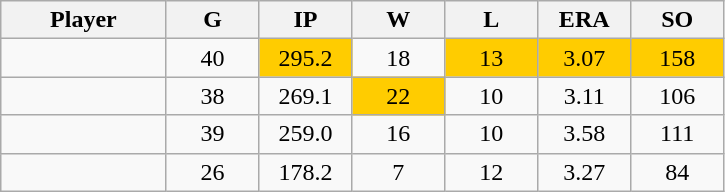<table class="wikitable sortable">
<tr>
<th bgcolor="#DDDDFF" width="16%">Player</th>
<th bgcolor="#DDDDFF" width="9%">G</th>
<th bgcolor="#DDDDFF" width="9%">IP</th>
<th bgcolor="#DDDDFF" width="9%">W</th>
<th bgcolor="#DDDDFF" width="9%">L</th>
<th bgcolor="#DDDDFF" width="9%">ERA</th>
<th bgcolor="#DDDDFF" width="9%">SO</th>
</tr>
<tr align="center">
<td></td>
<td>40</td>
<td bgcolor="#FFCC00">295.2</td>
<td>18</td>
<td bgcolor="#FFCC00">13</td>
<td bgcolor="#FFCC00">3.07</td>
<td bgcolor="#FFCC00">158</td>
</tr>
<tr align="center">
<td></td>
<td>38</td>
<td>269.1</td>
<td bgcolor="#FFCC00">22</td>
<td>10</td>
<td>3.11</td>
<td>106</td>
</tr>
<tr align=center>
<td></td>
<td>39</td>
<td>259.0</td>
<td>16</td>
<td>10</td>
<td>3.58</td>
<td>111</td>
</tr>
<tr align="center">
<td></td>
<td>26</td>
<td>178.2</td>
<td>7</td>
<td>12</td>
<td>3.27</td>
<td>84</td>
</tr>
</table>
